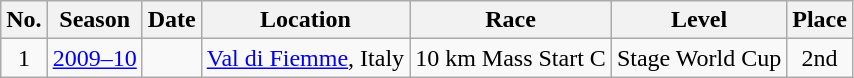<table class="wikitable sortable" style="text-align: center;">
<tr>
<th scope="col">No.</th>
<th scope="col">Season</th>
<th scope="col">Date</th>
<th scope="col">Location</th>
<th scope="col">Race</th>
<th scope="col">Level</th>
<th scope="col">Place</th>
</tr>
<tr>
<td>1</td>
<td><a href='#'>2009–10</a></td>
<td style="text-align: right;"></td>
<td style="text-align: left;"> <a href='#'>Val di Fiemme</a>, Italy</td>
<td>10 km Mass Start C</td>
<td>Stage World Cup</td>
<td>2nd</td>
</tr>
</table>
